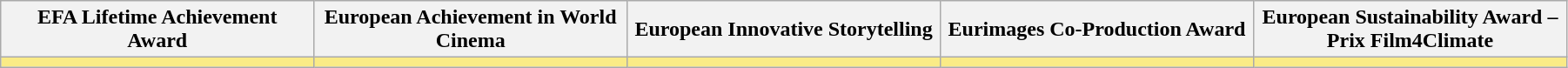<table class="wikitable" width="95%" cellpadding="5">
<tr>
<th width="20%">EFA Lifetime Achievement Award</th>
<th width="20%">European Achievement in World Cinema</th>
<th width="20%">European Innovative Storytelling</th>
<th width="20%">Eurimages Co-Production Award</th>
<th width="20%">European Sustainability Award – Prix Film4Climate</th>
</tr>
<tr style="background:#FAEB86">
<td></td>
<td></td>
<td></td>
<td></td>
<td></td>
</tr>
</table>
